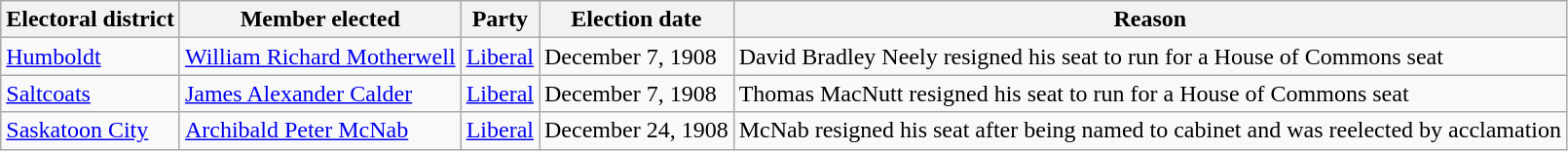<table class="wikitable sortable">
<tr>
<th>Electoral district</th>
<th>Member elected</th>
<th>Party</th>
<th>Election date</th>
<th>Reason</th>
</tr>
<tr>
<td><a href='#'>Humboldt</a></td>
<td><a href='#'>William Richard Motherwell</a></td>
<td><a href='#'>Liberal</a></td>
<td>December 7, 1908</td>
<td>David Bradley Neely resigned his seat to run for a House of Commons seat</td>
</tr>
<tr>
<td><a href='#'>Saltcoats</a></td>
<td><a href='#'>James Alexander Calder</a></td>
<td><a href='#'>Liberal</a></td>
<td>December 7, 1908</td>
<td>Thomas MacNutt resigned his seat to run for a House of Commons seat</td>
</tr>
<tr>
<td><a href='#'>Saskatoon City</a></td>
<td><a href='#'>Archibald Peter McNab</a></td>
<td><a href='#'>Liberal</a></td>
<td>December 24, 1908</td>
<td>McNab resigned his seat after being named to cabinet and was reelected by acclamation</td>
</tr>
</table>
